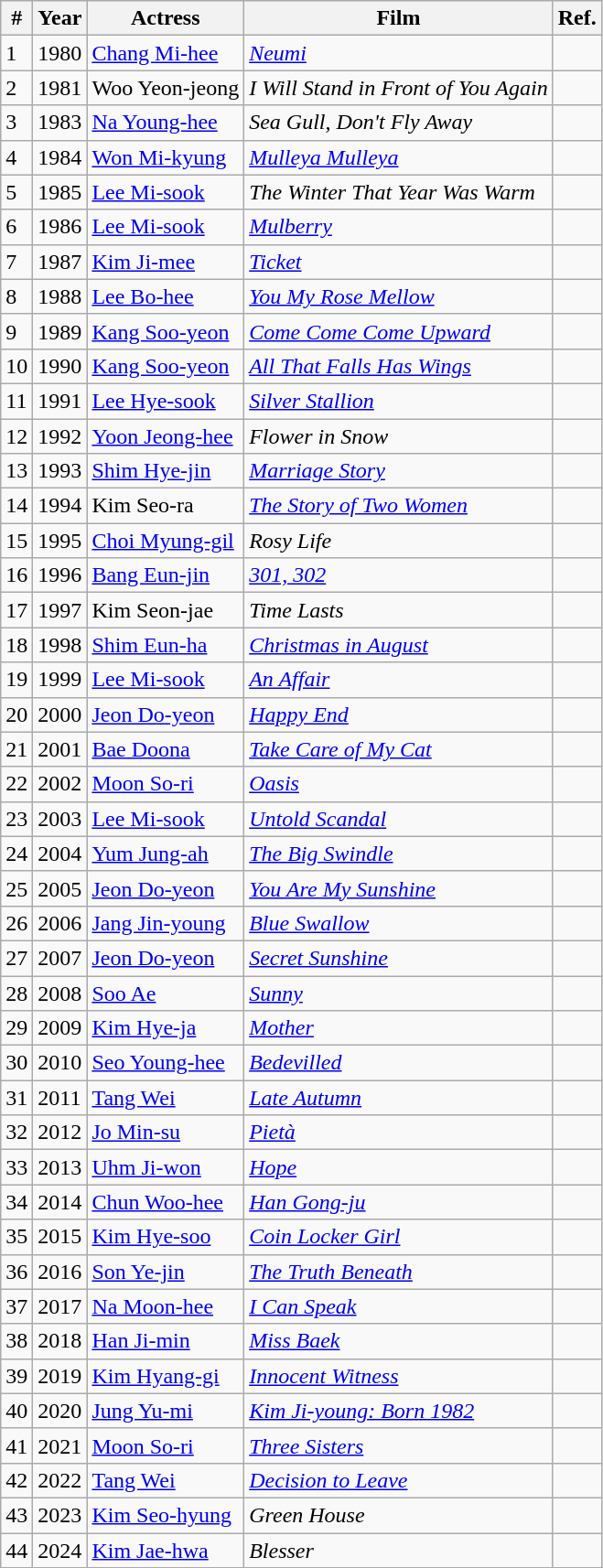<table class="wikitable">
<tr>
<th>#</th>
<th>Year</th>
<th>Actress</th>
<th>Film</th>
<th>Ref.</th>
</tr>
<tr>
<td>1</td>
<td>1980</td>
<td><a href='#'>Chang Mi-hee</a></td>
<td><em><a href='#'>Neumi</a></em></td>
<td></td>
</tr>
<tr>
<td>2</td>
<td>1981</td>
<td>Woo Yeon-jeong</td>
<td><em>I Will Stand in Front of You Again</em></td>
<td></td>
</tr>
<tr>
<td>3</td>
<td>1983</td>
<td><a href='#'>Na Young-hee</a></td>
<td><em>Sea Gull, Don't Fly Away</em></td>
<td></td>
</tr>
<tr>
<td>4</td>
<td>1984</td>
<td><a href='#'>Won Mi-kyung</a></td>
<td><em><a href='#'>Mulleya Mulleya</a></em></td>
<td></td>
</tr>
<tr>
<td>5</td>
<td>1985</td>
<td><a href='#'>Lee Mi-sook</a></td>
<td><em>The Winter That Year Was Warm</em></td>
<td></td>
</tr>
<tr>
<td>6</td>
<td>1986</td>
<td><a href='#'>Lee Mi-sook</a></td>
<td><em><a href='#'>Mulberry</a></em></td>
<td></td>
</tr>
<tr>
<td>7</td>
<td>1987</td>
<td><a href='#'>Kim Ji-mee</a></td>
<td><em><a href='#'>Ticket</a></em></td>
<td></td>
</tr>
<tr>
<td>8</td>
<td>1988</td>
<td><a href='#'>Lee Bo-hee</a></td>
<td><em><a href='#'>You My Rose Mellow</a></em></td>
<td></td>
</tr>
<tr>
<td>9</td>
<td>1989</td>
<td><a href='#'>Kang Soo-yeon</a></td>
<td><em><a href='#'>Come Come Come Upward</a></em></td>
<td></td>
</tr>
<tr>
<td>10</td>
<td>1990</td>
<td><a href='#'>Kang Soo-yeon</a></td>
<td><em><a href='#'>All That Falls Has Wings</a></em></td>
<td></td>
</tr>
<tr>
<td>11</td>
<td>1991</td>
<td><a href='#'>Lee Hye-sook</a></td>
<td><em><a href='#'>Silver Stallion</a></em></td>
<td></td>
</tr>
<tr>
<td>12</td>
<td>1992</td>
<td><a href='#'>Yoon Jeong-hee</a></td>
<td><em>Flower in Snow</em></td>
<td></td>
</tr>
<tr>
<td>13</td>
<td>1993</td>
<td><a href='#'>Shim Hye-jin</a></td>
<td><em><a href='#'>Marriage Story</a></em></td>
<td></td>
</tr>
<tr>
<td>14</td>
<td>1994</td>
<td>Kim Seo-ra</td>
<td><em><a href='#'>The Story of Two Women</a></em></td>
<td></td>
</tr>
<tr>
<td>15</td>
<td>1995</td>
<td><a href='#'>Choi Myung-gil</a></td>
<td><em>Rosy Life</em></td>
<td></td>
</tr>
<tr>
<td>16</td>
<td>1996</td>
<td><a href='#'>Bang Eun-jin</a></td>
<td><em><a href='#'>301, 302</a></em></td>
<td></td>
</tr>
<tr>
<td>17</td>
<td>1997</td>
<td>Kim Seon-jae</td>
<td><em>Time Lasts</em></td>
<td></td>
</tr>
<tr>
<td>18</td>
<td>1998</td>
<td><a href='#'>Shim Eun-ha</a></td>
<td><em><a href='#'>Christmas in August</a></em></td>
<td></td>
</tr>
<tr>
<td>19</td>
<td>1999</td>
<td><a href='#'>Lee Mi-sook</a></td>
<td><em><a href='#'>An Affair</a></em></td>
<td></td>
</tr>
<tr>
<td>20</td>
<td>2000</td>
<td><a href='#'>Jeon Do-yeon</a></td>
<td><em><a href='#'>Happy End</a></em></td>
<td></td>
</tr>
<tr>
<td>21</td>
<td>2001</td>
<td><a href='#'>Bae Doona</a></td>
<td><em><a href='#'>Take Care of My Cat</a></em></td>
<td></td>
</tr>
<tr>
<td>22</td>
<td>2002</td>
<td><a href='#'>Moon So-ri</a></td>
<td><em><a href='#'>Oasis</a></em></td>
<td></td>
</tr>
<tr>
<td>23</td>
<td>2003</td>
<td><a href='#'>Lee Mi-sook</a></td>
<td><em><a href='#'>Untold Scandal</a></em></td>
<td></td>
</tr>
<tr>
<td>24</td>
<td>2004</td>
<td><a href='#'>Yum Jung-ah</a></td>
<td><em><a href='#'>The Big Swindle</a></em></td>
<td></td>
</tr>
<tr>
<td>25</td>
<td>2005</td>
<td><a href='#'>Jeon Do-yeon</a></td>
<td><em><a href='#'>You Are My Sunshine</a></em></td>
<td></td>
</tr>
<tr>
<td>26</td>
<td>2006</td>
<td><a href='#'>Jang Jin-young</a></td>
<td><em><a href='#'>Blue Swallow</a></em></td>
<td></td>
</tr>
<tr>
<td>27</td>
<td>2007</td>
<td><a href='#'>Jeon Do-yeon</a></td>
<td><em><a href='#'>Secret Sunshine</a></em></td>
<td></td>
</tr>
<tr>
<td>28</td>
<td>2008</td>
<td><a href='#'>Soo Ae</a></td>
<td><em><a href='#'>Sunny</a></em></td>
<td></td>
</tr>
<tr>
<td>29</td>
<td>2009</td>
<td><a href='#'>Kim Hye-ja</a></td>
<td><em><a href='#'>Mother</a></em></td>
<td></td>
</tr>
<tr>
<td>30</td>
<td>2010</td>
<td><a href='#'>Seo Young-hee</a></td>
<td><em><a href='#'>Bedevilled</a></em></td>
<td></td>
</tr>
<tr>
<td>31</td>
<td>2011</td>
<td><a href='#'>Tang Wei</a></td>
<td><em><a href='#'>Late Autumn</a></em></td>
<td></td>
</tr>
<tr>
<td>32</td>
<td>2012</td>
<td><a href='#'>Jo Min-su</a></td>
<td><em><a href='#'>Pietà</a></em></td>
<td></td>
</tr>
<tr>
<td>33</td>
<td>2013</td>
<td><a href='#'>Uhm Ji-won</a></td>
<td><em><a href='#'>Hope</a></em></td>
<td></td>
</tr>
<tr>
<td>34</td>
<td>2014</td>
<td><a href='#'>Chun Woo-hee</a></td>
<td><em><a href='#'>Han Gong-ju</a></em></td>
<td></td>
</tr>
<tr>
<td>35</td>
<td>2015</td>
<td><a href='#'>Kim Hye-soo</a></td>
<td><em><a href='#'>Coin Locker Girl</a></em></td>
<td></td>
</tr>
<tr>
<td>36</td>
<td>2016</td>
<td><a href='#'>Son Ye-jin</a></td>
<td><em><a href='#'>The Truth Beneath</a></em></td>
<td></td>
</tr>
<tr>
<td>37</td>
<td>2017</td>
<td><a href='#'>Na Moon-hee</a></td>
<td><em><a href='#'>I Can Speak</a></em></td>
<td></td>
</tr>
<tr>
<td>38</td>
<td>2018</td>
<td><a href='#'>Han Ji-min</a></td>
<td><em><a href='#'>Miss Baek</a></em></td>
<td></td>
</tr>
<tr>
<td>39</td>
<td>2019</td>
<td><a href='#'>Kim Hyang-gi</a></td>
<td><em><a href='#'>Innocent Witness</a></em></td>
<td></td>
</tr>
<tr>
<td>40</td>
<td>2020</td>
<td><a href='#'>Jung Yu-mi</a></td>
<td><em><a href='#'>Kim Ji-young: Born 1982</a></em></td>
<td></td>
</tr>
<tr>
<td>41</td>
<td>2021</td>
<td><a href='#'>Moon So-ri</a></td>
<td><em><a href='#'>Three Sisters</a></em></td>
<td></td>
</tr>
<tr>
<td>42</td>
<td>2022</td>
<td><a href='#'>Tang Wei</a></td>
<td><em><a href='#'>Decision to Leave</a></em></td>
<td></td>
</tr>
<tr>
<td>43</td>
<td>2023</td>
<td><a href='#'>Kim Seo-hyung</a></td>
<td><em>Green House</em></td>
<td></td>
</tr>
<tr>
<td>44</td>
<td>2024</td>
<td><a href='#'>Kim Jae-hwa</a></td>
<td><em>Blesser</em></td>
<td></td>
</tr>
<tr>
</tr>
</table>
